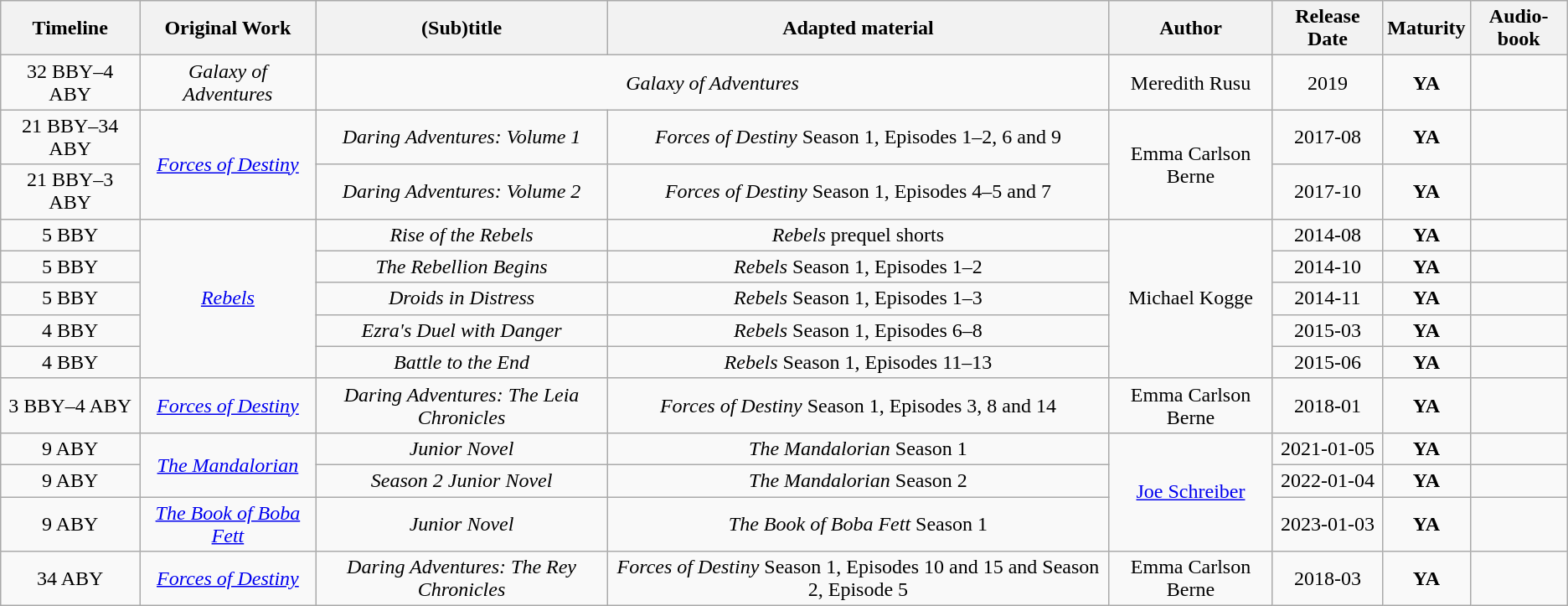<table class="wikitable sortable" style="text-align: center">
<tr>
<th>Timeline</th>
<th>Original Work</th>
<th>(Sub)title</th>
<th>Adapted material</th>
<th>Author</th>
<th>Release Date</th>
<th>Maturity</th>
<th>Audio­book</th>
</tr>
<tr>
<td data-sort-value="-32">32 BBY–4 ABY</td>
<td><em>Galaxy of Adventures</em></td>
<td colspan="2"><em>Galaxy of Adventures</em></td>
<td>Meredith Rusu</td>
<td>2019</td>
<td><strong>YA</strong></td>
<td></td>
</tr>
<tr>
<td data-sort-value="-21.99">21 BBY–34 ABY</td>
<td rowspan="2"><em><a href='#'>Forces of Destiny</a></em></td>
<td><em>Daring Adventures: Volume 1</em></td>
<td><em>Forces of Destiny</em> Season 1, Episodes 1–2, 6 and 9</td>
<td rowspan="2">Emma Carlson Berne</td>
<td>2017-08</td>
<td><strong>YA</strong></td>
<td></td>
</tr>
<tr>
<td data-sort-value="-21.98">21 BBY–3 ABY</td>
<td><em>Daring Adventures: Volume 2</em></td>
<td><em>Forces of Destiny</em> Season 1, Episodes 4–5 and 7</td>
<td>2017-10</td>
<td><strong>YA</strong></td>
<td></td>
</tr>
<tr>
<td data-sort-value="-5.99">5 BBY</td>
<td rowspan="5"><em><a href='#'>Rebels</a></em></td>
<td><em>Rise of the Rebels</em></td>
<td><em>Rebels</em> prequel shorts</td>
<td rowspan="5">Michael Kogge</td>
<td>2014-08</td>
<td><strong>YA</strong></td>
<td></td>
</tr>
<tr>
<td data-sort-value="-5.98">5 BBY</td>
<td><em>The Rebellion Begins</em></td>
<td><em>Rebels</em> Season 1, Episodes 1–2</td>
<td>2014-10</td>
<td><strong>YA</strong></td>
<td></td>
</tr>
<tr>
<td data-sort-value="-5.97">5 BBY</td>
<td><em>Droids in Distress</em></td>
<td><em>Rebels</em> Season 1, Episodes 1–3</td>
<td>2014-11</td>
<td><strong>YA</strong></td>
<td></td>
</tr>
<tr>
<td data-sort-value="-4.99">4 BBY</td>
<td><em>Ezra's Duel with Danger</em></td>
<td><em>Rebels</em> Season 1, Episodes 6–8</td>
<td>2015-03</td>
<td><strong>YA</strong></td>
<td></td>
</tr>
<tr>
<td data-sort-value="-4.98">4 BBY</td>
<td><em>Battle to the End</em></td>
<td><em>Rebels</em> Season 1, Episodes 11–13</td>
<td>2015-06</td>
<td><strong>YA</strong></td>
<td></td>
</tr>
<tr>
<td data-sort-value="-3">3 BBY–4 ABY</td>
<td><em><a href='#'>Forces of Destiny</a></em></td>
<td><em>Daring Adventures: The Leia Chronicles</em></td>
<td><em>Forces of Destiny</em> Season 1, Episodes 3, 8 and 14</td>
<td>Emma Carlson Berne</td>
<td>2018-01</td>
<td><strong>YA</strong></td>
<td></td>
</tr>
<tr>
<td data-sort-value="9">9 ABY</td>
<td rowspan="2"><em><a href='#'>The Mandalorian</a></em></td>
<td><em>Junior Novel</em></td>
<td><em>The Mandalorian</em> Season 1</td>
<td rowspan="3"><a href='#'>Joe Schreiber</a></td>
<td>2021-01-05</td>
<td><strong>YA</strong></td>
<td></td>
</tr>
<tr>
<td data-sort-value="9.1">9 ABY</td>
<td><em>Season 2 Junior Novel</em></td>
<td><em>The Mandalorian</em> Season 2</td>
<td>2022-01-04</td>
<td><strong>YA</strong></td>
<td></td>
</tr>
<tr>
<td data-sort-value="9.2">9 ABY</td>
<td><em><a href='#'>The Book of Boba Fett</a></em></td>
<td><em>Junior Novel</em></td>
<td><em>The Book of Boba Fett</em> Season 1</td>
<td>2023-01-03</td>
<td><strong>YA</strong></td>
<td></td>
</tr>
<tr>
<td data-sort-value="34">34 ABY</td>
<td><em><a href='#'>Forces of Destiny</a></em></td>
<td><em>Daring Adventures: The Rey Chronicles</em></td>
<td><em>Forces of Destiny</em> Season 1, Episodes 10 and 15 and Season 2, Episode 5</td>
<td>Emma Carlson Berne</td>
<td>2018-03</td>
<td><strong>YA</strong></td>
<td></td>
</tr>
</table>
